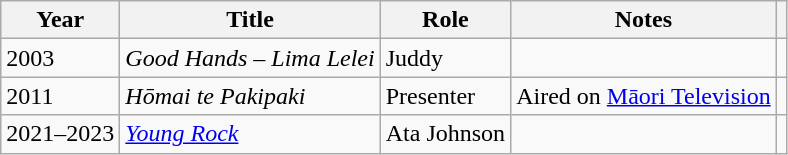<table class="wikitable sortable">
<tr>
<th>Year</th>
<th>Title</th>
<th>Role</th>
<th class="unsortable">Notes</th>
<th class="unsortable"></th>
</tr>
<tr>
<td>2003</td>
<td><em>Good Hands – Lima Lelei</em></td>
<td>Juddy</td>
<td></td>
<td align="center"></td>
</tr>
<tr>
<td>2011</td>
<td><em>Hōmai te Pakipaki</em></td>
<td>Presenter</td>
<td>Aired on <a href='#'>Māori Television</a></td>
<td align="center"></td>
</tr>
<tr>
<td>2021–2023</td>
<td><em><a href='#'>Young Rock</a></em></td>
<td>Ata Johnson</td>
<td></td>
<td align="center"></td>
</tr>
</table>
